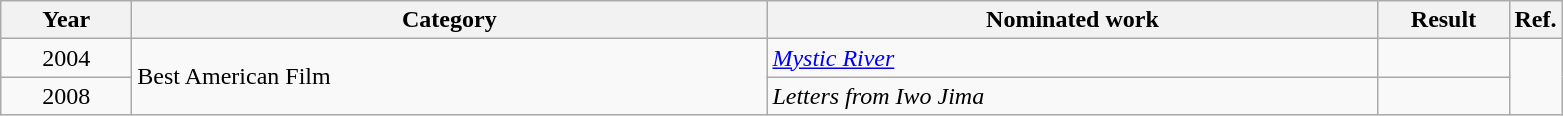<table class=wikitable>
<tr>
<th scope="col" style="width:5em;">Year</th>
<th scope="col" style="width:26em;">Category</th>
<th scope="col" style="width:25em;">Nominated work</th>
<th scope="col" style="width:5em;">Result</th>
<th>Ref.</th>
</tr>
<tr>
<td style="text-align:center;">2004</td>
<td rowspan="2">Best American Film</td>
<td><em><a href='#'>Mystic River</a></em></td>
<td></td>
<td rowspan=2></td>
</tr>
<tr>
<td style="text-align:center;">2008</td>
<td><em>Letters from Iwo Jima</em></td>
<td></td>
</tr>
</table>
